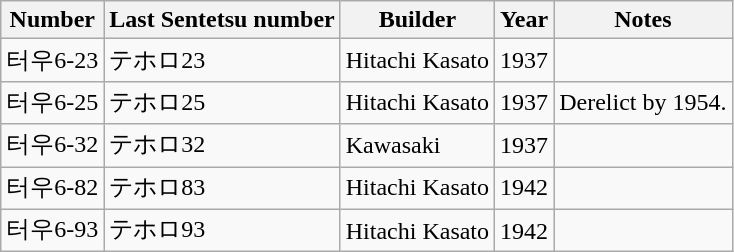<table class="wikitable">
<tr>
<th>Number</th>
<th>Last Sentetsu number</th>
<th>Builder</th>
<th>Year</th>
<th>Notes</th>
</tr>
<tr>
<td>터우6-23</td>
<td>テホロ23</td>
<td>Hitachi Kasato</td>
<td>1937</td>
<td></td>
</tr>
<tr>
<td>터우6-25</td>
<td>テホロ25</td>
<td>Hitachi Kasato</td>
<td>1937</td>
<td>Derelict by 1954.</td>
</tr>
<tr>
<td>터우6-32</td>
<td>テホロ32</td>
<td>Kawasaki</td>
<td>1937</td>
<td></td>
</tr>
<tr>
<td>터우6-82</td>
<td>テホロ83</td>
<td>Hitachi Kasato</td>
<td>1942</td>
<td></td>
</tr>
<tr>
<td>터우6-93</td>
<td>テホロ93</td>
<td>Hitachi Kasato</td>
<td>1942</td>
<td></td>
</tr>
</table>
